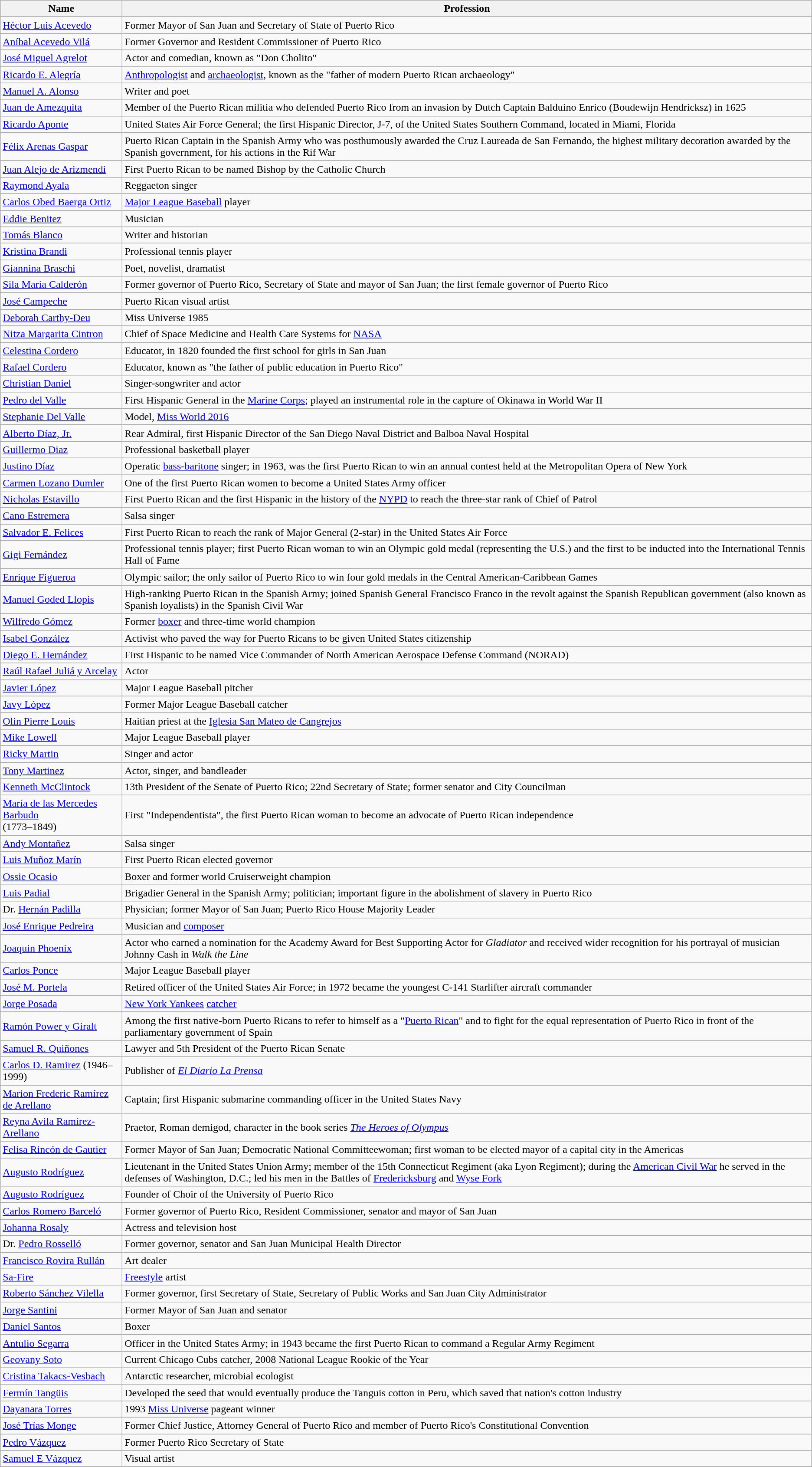<table class="wikitable">
<tr>
<th>Name</th>
<th>Profession</th>
</tr>
<tr>
<td><a href='#'>Héctor Luis Acevedo</a></td>
<td>Former Mayor of San Juan and Secretary of State of Puerto Rico</td>
</tr>
<tr>
<td><a href='#'>Aníbal Acevedo Vilá</a></td>
<td>Former Governor and Resident Commissioner of Puerto Rico</td>
</tr>
<tr>
<td><a href='#'>José Miguel Agrelot</a></td>
<td>Actor and comedian, known as "Don Cholito"</td>
</tr>
<tr>
<td><a href='#'>Ricardo E. Alegría</a></td>
<td><a href='#'>Anthropologist</a> and <a href='#'>archaeologist</a>, known as the "father of modern Puerto Rican archaeology"</td>
</tr>
<tr>
<td><a href='#'>Manuel A. Alonso</a></td>
<td>Writer and poet</td>
</tr>
<tr>
<td><a href='#'>Juan de Amezquita</a></td>
<td>Member of the Puerto Rican militia who defended Puerto Rico from an invasion by Dutch Captain Balduino Enrico (Boudewijn Hendricksz) in 1625</td>
</tr>
<tr>
<td><a href='#'>Ricardo Aponte</a></td>
<td>United States Air Force General; the first Hispanic Director, J-7, of the United States Southern Command, located in Miami, Florida</td>
</tr>
<tr>
<td><a href='#'>Félix Arenas Gaspar</a></td>
<td>Puerto Rican Captain in the Spanish Army who was posthumously awarded the Cruz Laureada de San Fernando, the highest military decoration awarded by the Spanish government, for his actions in the Rif War</td>
</tr>
<tr>
<td><a href='#'>Juan Alejo de Arizmendi</a></td>
<td>First Puerto Rican to be named Bishop by the Catholic Church</td>
</tr>
<tr>
<td><a href='#'>Raymond Ayala</a></td>
<td>Reggaeton singer</td>
</tr>
<tr>
<td><a href='#'>Carlos Obed Baerga Ortiz</a></td>
<td><a href='#'>Major League Baseball</a> player</td>
</tr>
<tr>
<td><a href='#'>Eddie Benitez</a></td>
<td>Musician</td>
</tr>
<tr>
<td><a href='#'>Tomás Blanco</a></td>
<td>Writer and historian</td>
</tr>
<tr>
<td><a href='#'>Kristina Brandi</a></td>
<td>Professional tennis player</td>
</tr>
<tr>
<td><a href='#'>Giannina Braschi</a></td>
<td>Poet, novelist, dramatist</td>
</tr>
<tr>
<td><a href='#'>Sila María Calderón</a></td>
<td>Former governor of Puerto Rico, Secretary of State and mayor of San Juan; the first female governor of Puerto Rico</td>
</tr>
<tr>
<td><a href='#'>José Campeche</a></td>
<td>Puerto Rican visual artist</td>
</tr>
<tr>
<td><a href='#'>Deborah Carthy-Deu</a></td>
<td>Miss Universe 1985</td>
</tr>
<tr>
<td><a href='#'>Nitza Margarita Cintron</a></td>
<td>Chief of Space Medicine and Health Care Systems for <a href='#'>NASA</a></td>
</tr>
<tr>
<td><a href='#'>Celestina Cordero</a></td>
<td>Educator, in 1820 founded the first school for girls in San Juan</td>
</tr>
<tr>
<td><a href='#'>Rafael Cordero</a></td>
<td>Educator, known as "the father of public education in Puerto Rico"</td>
</tr>
<tr>
<td><a href='#'>Christian Daniel</a></td>
<td>Singer-songwriter and actor</td>
</tr>
<tr>
<td><a href='#'>Pedro del Valle</a></td>
<td>First Hispanic General in the <a href='#'>Marine Corps</a>; played an instrumental role in the capture of Okinawa in World War II</td>
</tr>
<tr>
<td><a href='#'>Stephanie Del Valle</a></td>
<td>Model, <a href='#'>Miss World 2016</a></td>
</tr>
<tr>
<td><a href='#'>Alberto Díaz, Jr.</a></td>
<td>Rear Admiral, first Hispanic Director of the San Diego Naval District and Balboa Naval Hospital</td>
</tr>
<tr>
<td><a href='#'>Guillermo Diaz</a></td>
<td>Professional basketball player</td>
</tr>
<tr>
<td><a href='#'>Justino Díaz</a></td>
<td>Operatic <a href='#'>bass-baritone</a> singer; in 1963, was the first Puerto Rican to win an annual contest held at the Metropolitan Opera of New York</td>
</tr>
<tr>
<td><a href='#'>Carmen Lozano Dumler</a></td>
<td>One of the first Puerto Rican women to become a United States Army officer</td>
</tr>
<tr>
<td><a href='#'>Nicholas Estavillo</a></td>
<td>First Puerto Rican and the first Hispanic in the history of the <a href='#'>NYPD</a> to reach the three-star rank of Chief of Patrol</td>
</tr>
<tr>
<td><a href='#'>Cano Estremera</a></td>
<td>Salsa singer</td>
</tr>
<tr>
<td><a href='#'>Salvador E. Felices</a></td>
<td>First Puerto Rican to reach the rank of Major General (2-star) in the United States Air Force</td>
</tr>
<tr>
<td><a href='#'>Gigi Fernández</a></td>
<td>Professional tennis player; first Puerto Rican woman to win an Olympic gold medal (representing the U.S.) and the first to be inducted into the International Tennis Hall of Fame</td>
</tr>
<tr>
<td><a href='#'>Enrique Figueroa</a></td>
<td>Olympic sailor; the only sailor of Puerto Rico to win four gold medals in the Central American-Caribbean Games</td>
</tr>
<tr>
<td><a href='#'>Manuel Goded Llopis</a></td>
<td>High-ranking Puerto Rican in the Spanish Army; joined Spanish General Francisco Franco in the revolt against the Spanish Republican government (also known as Spanish loyalists) in the Spanish Civil War</td>
</tr>
<tr>
<td><a href='#'>Wilfredo Gómez</a></td>
<td>Former <a href='#'>boxer</a> and three-time world champion</td>
</tr>
<tr>
<td><a href='#'>Isabel González</a></td>
<td>Activist who paved the way for Puerto Ricans to be given United States citizenship</td>
</tr>
<tr>
<td><a href='#'>Diego E. Hernández</a></td>
<td>First Hispanic to be named Vice Commander of North American Aerospace Defense Command (NORAD)</td>
</tr>
<tr>
<td><a href='#'>Raúl Rafael Juliá y Arcelay</a></td>
<td>Actor</td>
</tr>
<tr>
<td><a href='#'>Javier López</a></td>
<td>Major League Baseball pitcher</td>
</tr>
<tr>
<td><a href='#'>Javy López</a></td>
<td>Former Major League Baseball catcher</td>
</tr>
<tr>
<td><a href='#'>Olin Pierre Louis</a></td>
<td>Haitian priest at the <a href='#'>Iglesia San Mateo de Cangrejos</a></td>
</tr>
<tr>
<td><a href='#'>Mike Lowell</a></td>
<td>Major League Baseball player</td>
</tr>
<tr>
<td><a href='#'>Ricky Martin</a></td>
<td>Singer and actor</td>
</tr>
<tr>
<td><a href='#'>Tony Martinez</a></td>
<td>Actor, singer, and bandleader</td>
</tr>
<tr>
<td><a href='#'>Kenneth McClintock</a></td>
<td>13th President of the Senate of Puerto Rico; 22nd Secretary of State; former senator and City Councilman</td>
</tr>
<tr>
<td><a href='#'>María de las Mercedes Barbudo</a><br> (1773–1849)</td>
<td>First "Independentista", the first Puerto Rican woman to become an advocate of Puerto Rican independence</td>
</tr>
<tr>
<td><a href='#'>Andy Montañez</a></td>
<td>Salsa singer</td>
</tr>
<tr>
<td><a href='#'>Luis Muñoz Marín</a></td>
<td>First Puerto Rican elected governor</td>
</tr>
<tr>
<td><a href='#'>Ossie Ocasio</a></td>
<td>Boxer and former world Cruiserweight champion</td>
</tr>
<tr>
<td><a href='#'>Luis Padial</a></td>
<td>Brigadier General in the Spanish Army; politician; important figure in the abolishment of slavery in Puerto Rico</td>
</tr>
<tr>
<td>Dr. <a href='#'>Hernán Padilla</a></td>
<td>Physician; former Mayor of San Juan; Puerto Rico House Majority Leader</td>
</tr>
<tr>
<td><a href='#'>José Enrique Pedreira</a></td>
<td>Musician and <a href='#'>composer</a></td>
</tr>
<tr>
<td><a href='#'>Joaquin Phoenix</a></td>
<td>Actor who earned a nomination for the Academy Award for Best Supporting Actor for <em>Gladiator</em> and received wider recognition for his portrayal of musician Johnny Cash in <em>Walk the Line</em></td>
</tr>
<tr>
<td><a href='#'>Carlos Ponce</a></td>
<td>Major League Baseball player</td>
</tr>
<tr>
<td><a href='#'>José M. Portela</a></td>
<td>Retired officer of the United States Air Force; in 1972 became the youngest C-141 Starlifter aircraft commander</td>
</tr>
<tr>
<td><a href='#'>Jorge Posada</a></td>
<td><a href='#'>New York Yankees</a> <a href='#'>catcher</a></td>
</tr>
<tr>
<td><a href='#'>Ramón Power y Giralt</a></td>
<td>Among the first native-born Puerto Ricans to refer to himself as a "<a href='#'>Puerto Rican</a>" and to fight for the equal representation of Puerto Rico in front of the parliamentary government of Spain</td>
</tr>
<tr>
<td><a href='#'>Samuel R. Quiñones</a></td>
<td>Lawyer and 5th President of the Puerto Rican Senate</td>
</tr>
<tr>
<td><a href='#'>Carlos D. Ramirez</a> (1946–1999)</td>
<td>Publisher of <em><a href='#'>El Diario La Prensa</a></em></td>
</tr>
<tr>
<td><a href='#'>Marion Frederic Ramírez de Arellano</a></td>
<td>Captain; first Hispanic submarine commanding officer in the United States Navy</td>
</tr>
<tr>
<td><a href='#'>Reyna Avila Ramírez-Arellano</a></td>
<td>Praetor, Roman demigod, character in the book series <em><a href='#'>The Heroes of Olympus</a></em></td>
</tr>
<tr>
<td><a href='#'>Felisa Rincón de Gautier</a></td>
<td>Former Mayor of San Juan; Democratic National Committeewoman; first woman to be elected mayor of a capital city in the Americas</td>
</tr>
<tr>
<td><a href='#'>Augusto Rodríguez</a></td>
<td>Lieutenant in the United States Union Army; member of the 15th Connecticut Regiment (aka Lyon Regiment); during the <a href='#'>American Civil War</a> he served in the defenses of Washington, D.C.; led his men in the Battles of <a href='#'>Fredericksburg</a> and <a href='#'>Wyse Fork</a></td>
</tr>
<tr>
<td><a href='#'>Augusto Rodríguez</a></td>
<td>Founder of Choir of the University of Puerto Rico</td>
</tr>
<tr>
<td><a href='#'>Carlos Romero Barceló</a></td>
<td>Former governor of Puerto Rico, Resident Commissioner, senator and mayor of San Juan</td>
</tr>
<tr>
<td><a href='#'>Johanna Rosaly</a></td>
<td>Actress and television host</td>
</tr>
<tr>
<td>Dr. <a href='#'>Pedro Rosselló</a></td>
<td>Former governor, senator and San Juan Municipal Health Director</td>
</tr>
<tr>
<td><a href='#'>Francisco Rovira Rullán</a></td>
<td>Art dealer</td>
</tr>
<tr>
<td><a href='#'>Sa-Fire</a></td>
<td><a href='#'>Freestyle</a> artist</td>
</tr>
<tr>
<td><a href='#'>Roberto Sánchez Vilella</a></td>
<td>Former governor, first Secretary of State, Secretary of Public Works and San Juan City Administrator</td>
</tr>
<tr>
<td><a href='#'>Jorge Santini</a></td>
<td>Former Mayor of San Juan and senator</td>
</tr>
<tr>
<td><a href='#'>Daniel Santos</a></td>
<td>Boxer</td>
</tr>
<tr>
<td><a href='#'>Antulio Segarra</a></td>
<td>Officer in the United States Army; in 1943 became the first Puerto Rican to command a Regular Army Regiment</td>
</tr>
<tr>
<td><a href='#'>Geovany Soto</a></td>
<td>Current Chicago Cubs catcher, 2008 National League Rookie of the Year</td>
</tr>
<tr>
<td><a href='#'>Cristina Takacs-Vesbach</a></td>
<td>Antarctic researcher, microbial ecologist</td>
</tr>
<tr>
<td><a href='#'>Fermín Tangüis</a></td>
<td>Developed the seed that would eventually produce the Tanguis cotton in Peru, which saved that nation's cotton industry</td>
</tr>
<tr>
<td><a href='#'>Dayanara Torres</a></td>
<td>1993 <a href='#'>Miss Universe</a> pageant winner</td>
</tr>
<tr>
<td><a href='#'>José Trías Monge</a></td>
<td>Former Chief Justice, Attorney General of Puerto Rico and member of Puerto Rico's Constitutional Convention</td>
</tr>
<tr>
<td><a href='#'>Pedro Vázquez</a></td>
<td>Former Puerto Rico Secretary of State</td>
</tr>
<tr>
<td><a href='#'>Samuel E Vázquez</a></td>
<td>Visual artist</td>
</tr>
<tr>
</tr>
</table>
